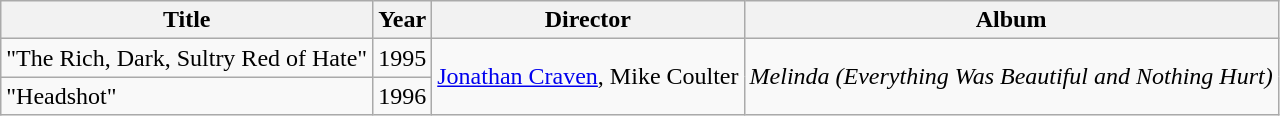<table class="wikitable">
<tr>
<th>Title</th>
<th>Year</th>
<th>Director</th>
<th>Album</th>
</tr>
<tr>
<td>"The Rich, Dark, Sultry Red of Hate"</td>
<td>1995</td>
<td rowspan="2"><a href='#'>Jonathan Craven</a>, Mike Coulter</td>
<td rowspan="2"><em>Melinda (Everything Was Beautiful and Nothing Hurt)</em></td>
</tr>
<tr>
<td>"Headshot"</td>
<td>1996</td>
</tr>
</table>
